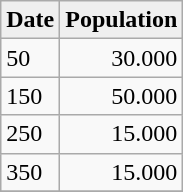<table class="wikitable">
<tr>
<th style="background:#efefef;">Date</th>
<th style="background:#efefef;">Population</th>
</tr>
<tr>
<td>50</td>
<td align="right">30.000</td>
</tr>
<tr>
<td>150</td>
<td align="right">50.000</td>
</tr>
<tr>
<td>250</td>
<td align="right">15.000</td>
</tr>
<tr>
<td>350</td>
<td align="right">15.000</td>
</tr>
<tr>
</tr>
</table>
